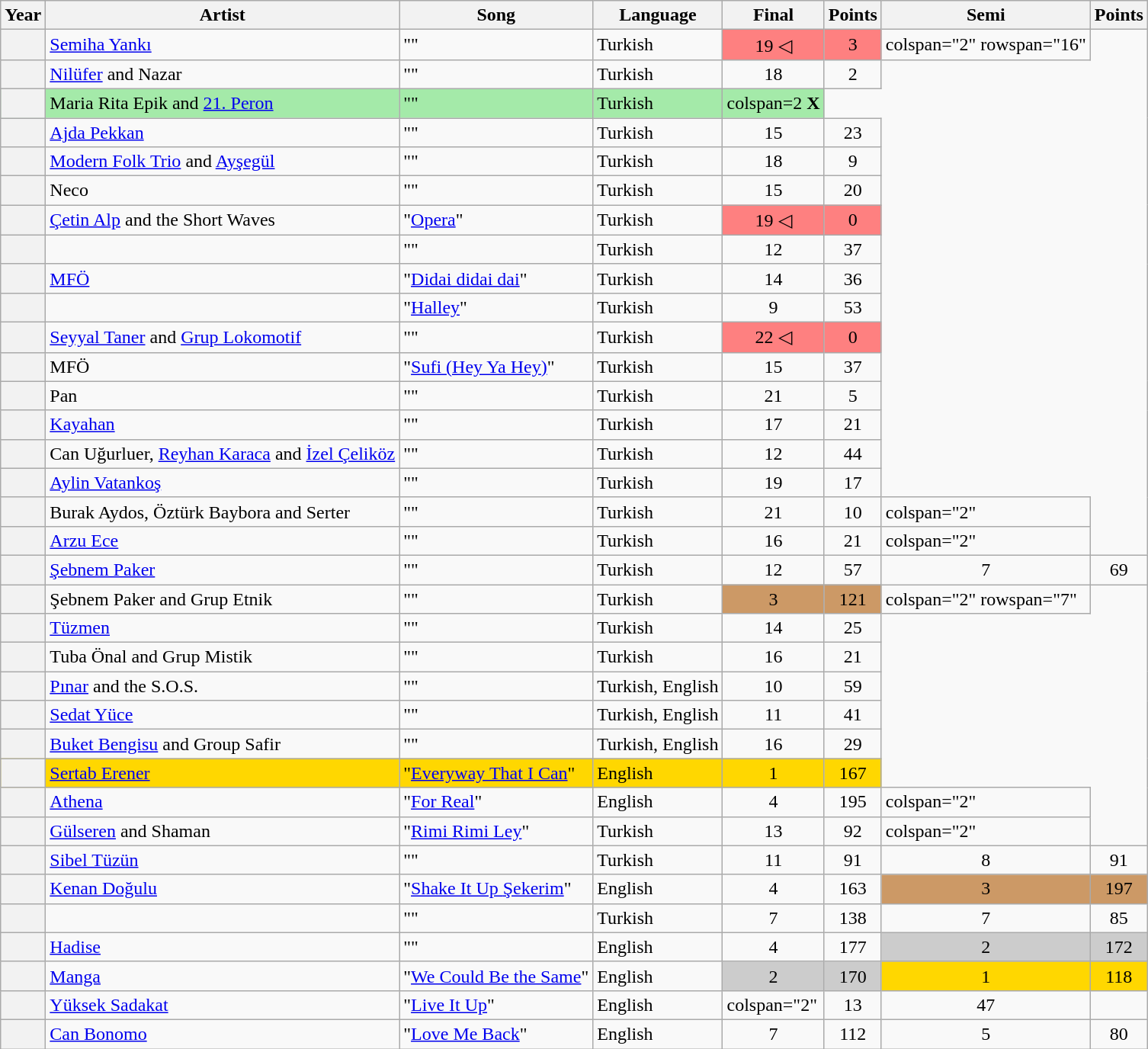<table class="wikitable sortable plainrowheaders">
<tr>
<th scope="col">Year</th>
<th scope="col">Artist</th>
<th scope="col">Song</th>
<th scope="col">Language</th>
<th scope="col" data-sort-type="number">Final</th>
<th scope="col" data-sort-type="number">Points</th>
<th scope="col" data-sort-type="number">Semi</th>
<th scope="col" data-sort-type="number">Points</th>
</tr>
<tr>
<th scope="row" style="text-align:center;"></th>
<td><a href='#'>Semiha Yankı</a></td>
<td>""</td>
<td>Turkish</td>
<td style="text-align:center; background-color:#FE8080;">19 ◁</td>
<td style="text-align:center; background-color:#FE8080;">3</td>
<td>colspan="2" rowspan="16" </td>
</tr>
<tr>
<th scope="row" style="text-align:center;"></th>
<td><a href='#'>Nilüfer</a> and Nazar</td>
<td>""</td>
<td>Turkish</td>
<td style="text-align:center;">18</td>
<td style="text-align:center;">2</td>
</tr>
<tr style="background-color:#A4EAA9;">
<th scope="row" style="text-align:center;"></th>
<td>Maria Rita Epik and <a href='#'>21. Peron</a></td>
<td>""</td>
<td>Turkish</td>
<td>colspan=2  <strong>X</strong></td>
</tr>
<tr>
<th scope="row" style="text-align:center;"></th>
<td><a href='#'>Ajda Pekkan</a></td>
<td>""</td>
<td>Turkish</td>
<td style="text-align:center;">15</td>
<td style="text-align:center;">23</td>
</tr>
<tr>
<th scope="row" style="text-align:center;"></th>
<td><a href='#'>Modern Folk Trio</a> and <a href='#'>Ayşegül</a></td>
<td>""</td>
<td>Turkish</td>
<td style="text-align:center;">18</td>
<td style="text-align:center;">9</td>
</tr>
<tr>
<th scope="row" style="text-align:center;"></th>
<td>Neco</td>
<td>""</td>
<td>Turkish</td>
<td style="text-align:center;">15</td>
<td style="text-align:center;">20</td>
</tr>
<tr>
<th scope="row" style="text-align:center;"></th>
<td><a href='#'>Çetin Alp</a> and the Short Waves</td>
<td>"<a href='#'>Opera</a>"</td>
<td>Turkish</td>
<td style="text-align:center; background-color:#FE8080;">19 ◁</td>
<td style="text-align:center; background-color:#FE8080;">0</td>
</tr>
<tr>
<th scope="row" style="text-align:center;"></th>
<td></td>
<td>""</td>
<td>Turkish</td>
<td style="text-align:center;">12</td>
<td style="text-align:center;">37</td>
</tr>
<tr>
<th scope="row" style="text-align:center;"></th>
<td><a href='#'>MFÖ</a></td>
<td>"<a href='#'>Didai didai dai</a>"</td>
<td>Turkish</td>
<td style="text-align:center;">14</td>
<td style="text-align:center;">36</td>
</tr>
<tr>
<th scope="row" style="text-align:center;"></th>
<td></td>
<td>"<a href='#'>Halley</a>"</td>
<td>Turkish</td>
<td style="text-align:center;">9</td>
<td style="text-align:center;">53</td>
</tr>
<tr>
<th scope="row" style="text-align:center;"></th>
<td><a href='#'>Seyyal Taner</a> and <a href='#'>Grup Lokomotif</a></td>
<td>""</td>
<td>Turkish</td>
<td style="text-align:center; background-color:#FE8080;">22 ◁</td>
<td style="text-align:center; background-color:#FE8080;">0</td>
</tr>
<tr>
<th scope="row" style="text-align:center;"></th>
<td>MFÖ</td>
<td>"<a href='#'>Sufi (Hey Ya Hey)</a>"</td>
<td>Turkish</td>
<td style="text-align:center;">15</td>
<td style="text-align:center;">37</td>
</tr>
<tr>
<th scope="row" style="text-align:center;"></th>
<td>Pan</td>
<td>""</td>
<td>Turkish</td>
<td style="text-align:center;">21</td>
<td style="text-align:center;">5</td>
</tr>
<tr>
<th scope="row" style="text-align:center;"></th>
<td><a href='#'>Kayahan</a></td>
<td>""</td>
<td>Turkish</td>
<td style="text-align:center;">17</td>
<td style="text-align:center;">21</td>
</tr>
<tr>
<th scope="row" style="text-align:center;"></th>
<td>Can Uğurluer, <a href='#'>Reyhan Karaca</a> and <a href='#'>İzel Çeliköz</a></td>
<td>""</td>
<td>Turkish</td>
<td style="text-align:center;">12</td>
<td style="text-align:center;">44</td>
</tr>
<tr>
<th scope="row" style="text-align:center;"></th>
<td><a href='#'>Aylin Vatankoş</a></td>
<td>""</td>
<td>Turkish</td>
<td style="text-align:center;">19</td>
<td style="text-align:center;">17</td>
</tr>
<tr>
<th scope="row" style="text-align:center;"></th>
<td>Burak Aydos, Öztürk Baybora and Serter</td>
<td>""</td>
<td>Turkish</td>
<td style="text-align:center;">21</td>
<td style="text-align:center;">10</td>
<td>colspan="2" </td>
</tr>
<tr>
<th scope="row" style="text-align:center;"></th>
<td><a href='#'>Arzu Ece</a></td>
<td>""</td>
<td>Turkish</td>
<td style="text-align:center;">16</td>
<td style="text-align:center;">21</td>
<td>colspan="2" </td>
</tr>
<tr>
<th scope="row" style="text-align:center;"></th>
<td><a href='#'>Şebnem Paker</a></td>
<td>""</td>
<td>Turkish</td>
<td style="text-align:center;">12</td>
<td style="text-align:center;">57</td>
<td style="text-align:center;">7</td>
<td style="text-align:center;">69</td>
</tr>
<tr>
<th scope="row" style="text-align:center;"></th>
<td>Şebnem Paker and Grup Etnik</td>
<td>""</td>
<td>Turkish</td>
<td style="text-align:center; background-color:#C96;">3</td>
<td style="text-align:center; background-color:#C96;">121</td>
<td>colspan="2" rowspan="7" </td>
</tr>
<tr>
<th scope="row" style="text-align:center;"></th>
<td><a href='#'>Tüzmen</a></td>
<td>""</td>
<td>Turkish</td>
<td style="text-align:center;">14</td>
<td style="text-align:center;">25</td>
</tr>
<tr>
<th scope="row" style="text-align:center;"></th>
<td>Tuba Önal and Grup Mistik</td>
<td>""</td>
<td>Turkish</td>
<td style="text-align:center;">16</td>
<td style="text-align:center;">21</td>
</tr>
<tr>
<th scope="row" style="text-align:center;"></th>
<td><a href='#'>Pınar</a> and the S.O.S.</td>
<td>""</td>
<td>Turkish, English</td>
<td style="text-align:center;">10</td>
<td style="text-align:center;">59</td>
</tr>
<tr>
<th scope="row" style="text-align:center;"></th>
<td><a href='#'>Sedat Yüce</a></td>
<td>""</td>
<td>Turkish, English</td>
<td style="text-align:center;">11</td>
<td style="text-align:center;">41</td>
</tr>
<tr>
<th scope="row" style="text-align:center;"></th>
<td><a href='#'>Buket Bengisu</a> and Group Safir</td>
<td>""</td>
<td>Turkish, English</td>
<td style="text-align:center;">16</td>
<td style="text-align:center;">29</td>
</tr>
<tr style="background-color:#FFD700;">
<th scope="row" style="text-align:center;"></th>
<td><a href='#'>Sertab Erener</a></td>
<td>"<a href='#'>Everyway That I Can</a>"</td>
<td>English</td>
<td style="text-align:center;">1</td>
<td style="text-align:center;">167</td>
</tr>
<tr>
<th scope="row" style="text-align:center;"></th>
<td><a href='#'>Athena</a></td>
<td>"<a href='#'>For Real</a>"</td>
<td>English</td>
<td style="text-align:center;">4</td>
<td style="text-align:center;">195</td>
<td>colspan="2" </td>
</tr>
<tr>
<th scope="row" style="text-align:center;"></th>
<td><a href='#'>Gülseren</a> and Shaman</td>
<td>"<a href='#'>Rimi Rimi Ley</a>"</td>
<td>Turkish</td>
<td style="text-align:center;">13</td>
<td style="text-align:center;">92</td>
<td>colspan="2" </td>
</tr>
<tr>
<th scope="row" style="text-align:center;"></th>
<td><a href='#'>Sibel Tüzün</a></td>
<td>""</td>
<td>Turkish</td>
<td style="text-align:center;">11</td>
<td style="text-align:center;">91</td>
<td style="text-align:center;">8</td>
<td style="text-align:center;">91</td>
</tr>
<tr>
<th scope="row" style="text-align:center;"></th>
<td><a href='#'>Kenan Doğulu</a></td>
<td>"<a href='#'>Shake It Up <span>Şekerim</span></a>"</td>
<td>English</td>
<td style="text-align:center;">4</td>
<td style="text-align:center;">163</td>
<td style="text-align:center; background-color:#C96;">3</td>
<td style="text-align:center; background-color:#C96;">197</td>
</tr>
<tr>
<th scope="row" style="text-align:center;"></th>
<td></td>
<td>""</td>
<td>Turkish</td>
<td style="text-align:center;">7</td>
<td style="text-align:center;">138</td>
<td style="text-align:center;">7</td>
<td style="text-align:center;">85</td>
</tr>
<tr>
<th scope="row" style="text-align:center;"></th>
<td><a href='#'>Hadise</a></td>
<td>""</td>
<td>English</td>
<td style="text-align:center;">4</td>
<td style="text-align:center;">177</td>
<td style="text-align:center; background-color:#CCC;">2</td>
<td style="text-align:center; background-color:#CCC;">172</td>
</tr>
<tr>
<th scope="row" style="text-align:center;"></th>
<td><a href='#'>Manga</a></td>
<td>"<a href='#'>We Could Be the Same</a>"</td>
<td>English</td>
<td style="text-align:center; background-color:#CCC;">2</td>
<td style="text-align:center; background-color:#CCC;">170</td>
<td style="text-align:center; background-color:#FFD700;">1</td>
<td style="text-align:center; background-color:#FFD700;">118</td>
</tr>
<tr>
<th scope="row" style="text-align:center;"></th>
<td><a href='#'>Yüksek Sadakat</a></td>
<td>"<a href='#'>Live It Up</a>"</td>
<td>English</td>
<td>colspan="2" </td>
<td style="text-align:center;">13</td>
<td style="text-align:center;">47</td>
</tr>
<tr>
<th scope="row" style="text-align:center;"></th>
<td><a href='#'>Can Bonomo</a></td>
<td>"<a href='#'>Love Me Back</a>"</td>
<td>English</td>
<td style="text-align:center;">7</td>
<td style="text-align:center;">112</td>
<td style="text-align:center;">5</td>
<td style="text-align:center;">80</td>
</tr>
</table>
